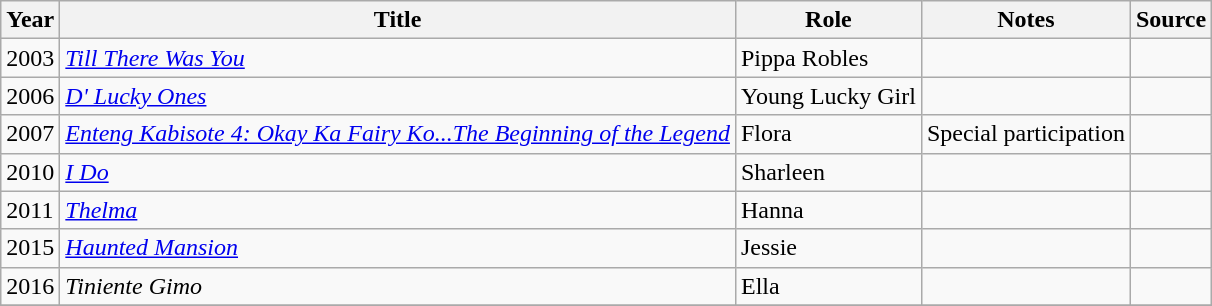<table class="wikitable sortable">
<tr>
<th>Year</th>
<th>Title</th>
<th>Role</th>
<th class="unsortable">Notes </th>
<th class="unsortable">Source </th>
</tr>
<tr>
<td>2003</td>
<td><em><a href='#'>Till There Was You</a></em></td>
<td>Pippa Robles</td>
<td></td>
<td></td>
</tr>
<tr>
<td>2006</td>
<td><em><a href='#'>D' Lucky Ones</a></em></td>
<td>Young Lucky Girl</td>
<td></td>
<td></td>
</tr>
<tr>
<td>2007</td>
<td><em><a href='#'>Enteng Kabisote 4: Okay Ka Fairy Ko...The Beginning of the Legend</a></em></td>
<td>Flora</td>
<td>Special participation</td>
<td></td>
</tr>
<tr>
<td>2010</td>
<td><em><a href='#'>I Do</a></em></td>
<td>Sharleen</td>
<td></td>
<td></td>
</tr>
<tr>
<td>2011</td>
<td><em><a href='#'>Thelma</a></em></td>
<td>Hanna</td>
<td></td>
<td></td>
</tr>
<tr>
<td>2015</td>
<td><em><a href='#'>Haunted Mansion</a></em></td>
<td>Jessie</td>
<td></td>
<td></td>
</tr>
<tr>
<td>2016</td>
<td><em>Tiniente Gimo</em></td>
<td>Ella</td>
<td></td>
<td></td>
</tr>
<tr>
</tr>
</table>
